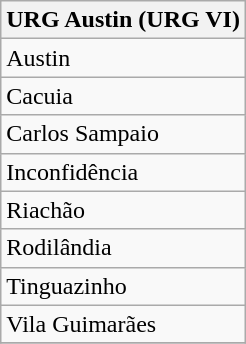<table class="wikitable" style="margin-bottom: 10px;" border="1">
<tr>
<th>URG Austin (URG VI)</th>
</tr>
<tr>
<td>Austin</td>
</tr>
<tr>
<td>Cacuia</td>
</tr>
<tr>
<td>Carlos Sampaio</td>
</tr>
<tr>
<td>Inconfidência</td>
</tr>
<tr>
<td>Riachão</td>
</tr>
<tr>
<td>Rodilândia</td>
</tr>
<tr>
<td>Tinguazinho</td>
</tr>
<tr>
<td>Vila Guimarães</td>
</tr>
<tr>
</tr>
</table>
